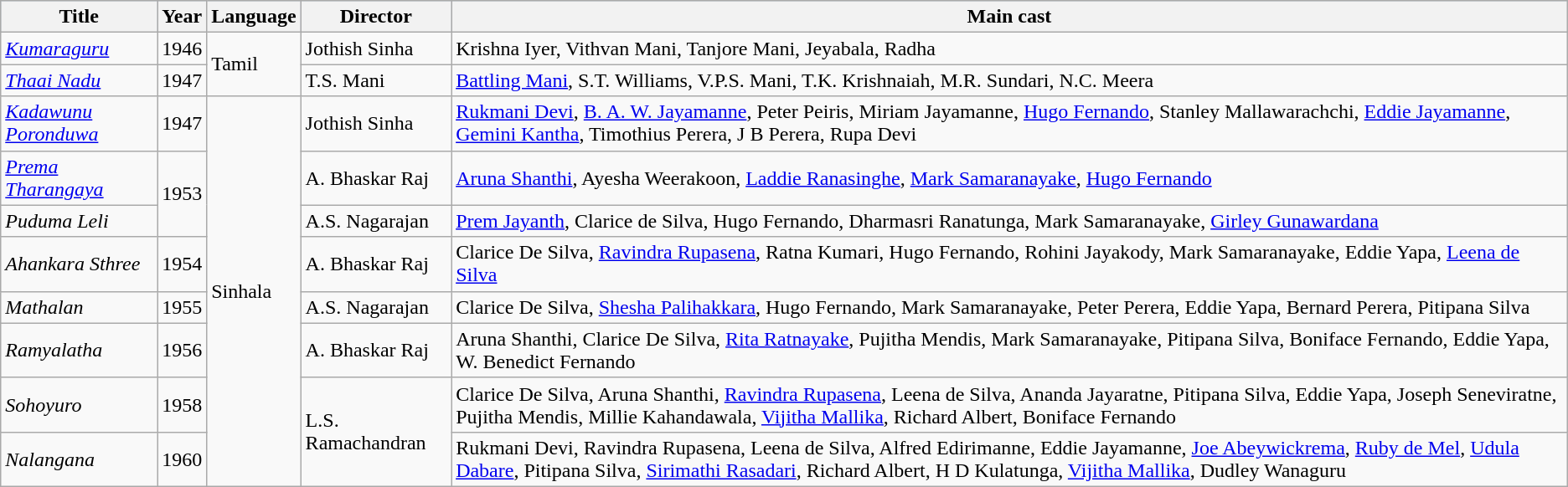<table class="wikitable sortable">
<tr style="background:#b0c4de; text-align:center;">
<th>Title</th>
<th>Year</th>
<th>Language</th>
<th>Director</th>
<th>Main cast</th>
</tr>
<tr>
<td><em><a href='#'>Kumaraguru</a></em></td>
<td>1946</td>
<td rowspan="2">Tamil</td>
<td>Jothish Sinha</td>
<td>Krishna Iyer, Vithvan Mani, Tanjore Mani, Jeyabala, Radha</td>
</tr>
<tr>
<td><em><a href='#'>Thaai Nadu</a></em></td>
<td>1947</td>
<td>T.S. Mani</td>
<td><a href='#'>Battling Mani</a>, S.T. Williams, V.P.S. Mani, T.K. Krishnaiah, M.R. Sundari, N.C. Meera</td>
</tr>
<tr>
<td><em><a href='#'>Kadawunu Poronduwa</a></em></td>
<td>1947</td>
<td rowspan="8">Sinhala</td>
<td>Jothish Sinha</td>
<td><a href='#'>Rukmani Devi</a>, <a href='#'>B. A. W. Jayamanne</a>, Peter Peiris, Miriam Jayamanne, <a href='#'>Hugo Fernando</a>, Stanley Mallawarachchi, <a href='#'>Eddie Jayamanne</a>, <a href='#'>Gemini Kantha</a>, Timothius Perera, J B Perera, Rupa Devi</td>
</tr>
<tr>
<td><em><a href='#'>Prema Tharangaya</a></em></td>
<td rowspan="2">1953</td>
<td>A. Bhaskar Raj</td>
<td><a href='#'>Aruna Shanthi</a>, Ayesha Weerakoon, <a href='#'>Laddie Ranasinghe</a>, <a href='#'>Mark Samaranayake</a>, <a href='#'>Hugo Fernando</a></td>
</tr>
<tr>
<td><em>Puduma Leli</em></td>
<td>A.S. Nagarajan</td>
<td><a href='#'>Prem Jayanth</a>, Clarice de Silva, Hugo Fernando, Dharmasri Ranatunga, Mark Samaranayake, <a href='#'>Girley Gunawardana</a></td>
</tr>
<tr>
<td><em>Ahankara Sthree</em></td>
<td>1954</td>
<td>A. Bhaskar Raj</td>
<td>Clarice De Silva, <a href='#'>Ravindra Rupasena</a>, Ratna Kumari, Hugo Fernando, Rohini Jayakody, Mark Samaranayake, Eddie Yapa, <a href='#'>Leena de Silva</a></td>
</tr>
<tr>
<td><em>Mathalan</em></td>
<td>1955</td>
<td>A.S. Nagarajan</td>
<td>Clarice De Silva, <a href='#'>Shesha Palihakkara</a>, Hugo Fernando, Mark Samaranayake, Peter Perera, Eddie Yapa, Bernard Perera, Pitipana Silva</td>
</tr>
<tr>
<td><em>Ramyalatha</em></td>
<td>1956</td>
<td>A. Bhaskar Raj</td>
<td>Aruna Shanthi, Clarice De Silva, <a href='#'>Rita Ratnayake</a>, Pujitha Mendis, Mark Samaranayake, Pitipana Silva, Boniface Fernando, Eddie Yapa, W. Benedict Fernando</td>
</tr>
<tr>
<td><em>Sohoyuro</em></td>
<td>1958</td>
<td rowspan="2">L.S. Ramachandran</td>
<td>Clarice De Silva, Aruna Shanthi, <a href='#'>Ravindra Rupasena</a>, Leena de Silva, Ananda Jayaratne, Pitipana Silva, Eddie Yapa, Joseph Seneviratne, Pujitha Mendis, Millie Kahandawala, <a href='#'>Vijitha Mallika</a>, Richard Albert, Boniface Fernando</td>
</tr>
<tr>
<td><em>Nalangana</em></td>
<td>1960</td>
<td>Rukmani Devi, Ravindra Rupasena, Leena de Silva, Alfred Edirimanne, Eddie Jayamanne, <a href='#'>Joe Abeywickrema</a>, <a href='#'>Ruby de Mel</a>, <a href='#'>Udula Dabare</a>, Pitipana Silva, <a href='#'>Sirimathi Rasadari</a>, Richard Albert, H D Kulatunga, <a href='#'>Vijitha Mallika</a>, Dudley Wanaguru</td>
</tr>
</table>
